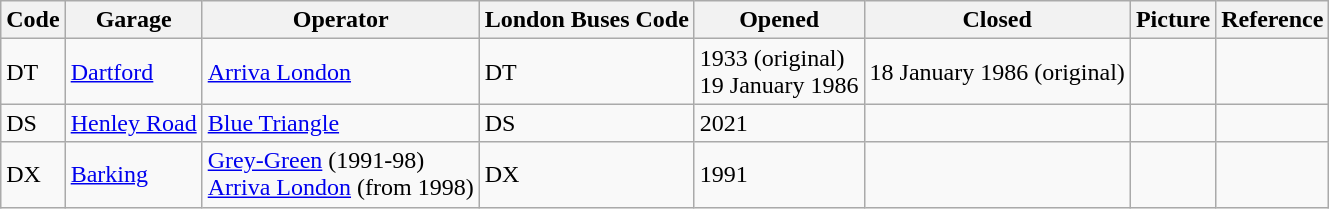<table class="wikitable">
<tr>
<th>Code</th>
<th>Garage</th>
<th>Operator</th>
<th>London Buses Code</th>
<th>Opened</th>
<th>Closed</th>
<th>Picture</th>
<th>Reference</th>
</tr>
<tr>
<td>DT</td>
<td><a href='#'>Dartford</a></td>
<td><a href='#'>Arriva London</a></td>
<td>DT</td>
<td>1933 (original)<br>19 January 1986</td>
<td>18 January 1986 (original)</td>
<td></td>
<td></td>
</tr>
<tr>
<td>DS</td>
<td><a href='#'>Henley Road</a></td>
<td><a href='#'>Blue Triangle</a></td>
<td>DS</td>
<td>2021</td>
<td></td>
<td></td>
<td></td>
</tr>
<tr>
<td>DX</td>
<td><a href='#'>Barking</a></td>
<td><a href='#'>Grey-Green</a> (1991-98)<br><a href='#'>Arriva London</a> (from 1998)</td>
<td>DX</td>
<td>1991</td>
<td></td>
<td></td>
<td></td>
</tr>
</table>
